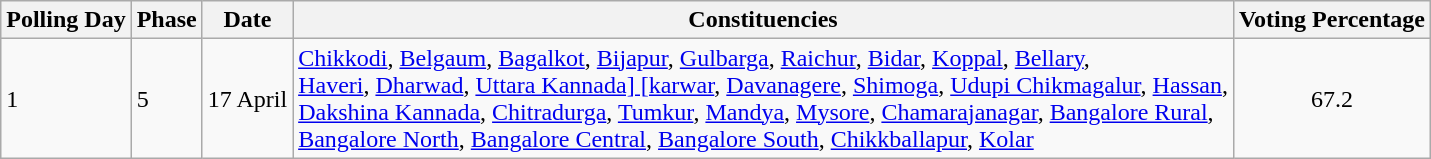<table class="wikitable sortable">
<tr>
<th>Polling Day</th>
<th>Phase</th>
<th>Date</th>
<th>Constituencies</th>
<th>Voting Percentage</th>
</tr>
<tr>
<td>1</td>
<td>5</td>
<td>17 April</td>
<td><a href='#'>Chikkodi</a>, <a href='#'>Belgaum</a>, <a href='#'>Bagalkot</a>, <a href='#'>Bijapur</a>, <a href='#'>Gulbarga</a>, <a href='#'>Raichur</a>, <a href='#'>Bidar</a>, <a href='#'>Koppal</a>, <a href='#'>Bellary</a>, <br> <a href='#'>Haveri</a>, <a href='#'>Dharwad</a>, <a href='#'>Uttara Kannada] [karwar</a>, <a href='#'>Davanagere</a>, <a href='#'>Shimoga</a>, <a href='#'>Udupi Chikmagalur</a>, <a href='#'>Hassan</a>, <br> <a href='#'>Dakshina Kannada</a>, <a href='#'>Chitradurga</a>, <a href='#'>Tumkur</a>, <a href='#'>Mandya</a>, <a href='#'>Mysore</a>, <a href='#'>Chamarajanagar</a>, <a href='#'>Bangalore Rural</a>, <br> <a href='#'>Bangalore North</a>, <a href='#'>Bangalore Central</a>, <a href='#'>Bangalore South</a>, <a href='#'>Chikkballapur</a>, <a href='#'>Kolar</a></td>
<td style="text-align:center;">67.2</td>
</tr>
</table>
